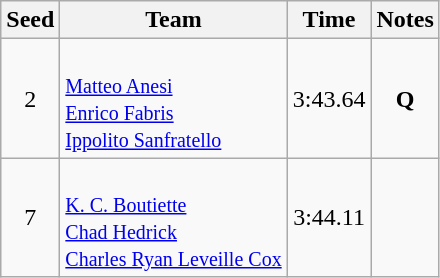<table class="wikitable" style="text-align:center">
<tr>
<th>Seed</th>
<th>Team</th>
<th>Time</th>
<th>Notes</th>
</tr>
<tr>
<td>2</td>
<td align="left"><small><br> <a href='#'>Matteo Anesi</a><br><a href='#'>Enrico Fabris</a><br><a href='#'>Ippolito Sanfratello</a></small></td>
<td>3:43.64</td>
<td><strong>Q</strong> </td>
</tr>
<tr>
<td>7</td>
<td align="left"><small> <br> <a href='#'>K. C. Boutiette</a><br><a href='#'>Chad Hedrick</a><br><a href='#'>Charles Ryan Leveille Cox</a></small></td>
<td>3:44.11</td>
<td></td>
</tr>
</table>
